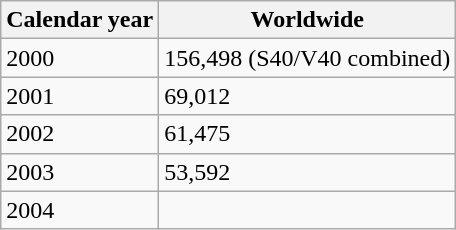<table class="wikitable">
<tr>
<th>Calendar year</th>
<th>Worldwide</th>
</tr>
<tr>
<td>2000</td>
<td>156,498 (S40/V40 combined)</td>
</tr>
<tr>
<td>2001</td>
<td>69,012</td>
</tr>
<tr>
<td>2002</td>
<td>61,475</td>
</tr>
<tr>
<td>2003</td>
<td>53,592</td>
</tr>
<tr>
<td>2004</td>
<td></td>
</tr>
</table>
